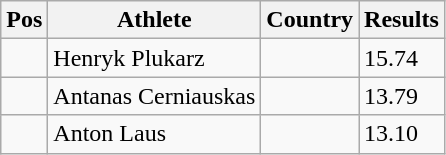<table class="wikitable">
<tr>
<th>Pos</th>
<th>Athlete</th>
<th>Country</th>
<th>Results</th>
</tr>
<tr>
<td align="center"></td>
<td>Henryk Plukarz</td>
<td></td>
<td>15.74</td>
</tr>
<tr>
<td align="center"></td>
<td>Antanas Cerniauskas</td>
<td></td>
<td>13.79</td>
</tr>
<tr>
<td align="center"></td>
<td>Anton Laus</td>
<td></td>
<td>13.10</td>
</tr>
</table>
